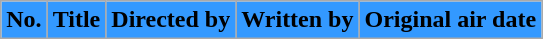<table class="wikitable plainrowheaders" style="background:#fff;">
<tr>
<th style="background:#39f;">No.</th>
<th style="background:#39f;">Title</th>
<th style="background:#39f;">Directed by</th>
<th style="background:#39f;">Written by</th>
<th style="background:#39f;">Original air date<br>










</th>
</tr>
</table>
